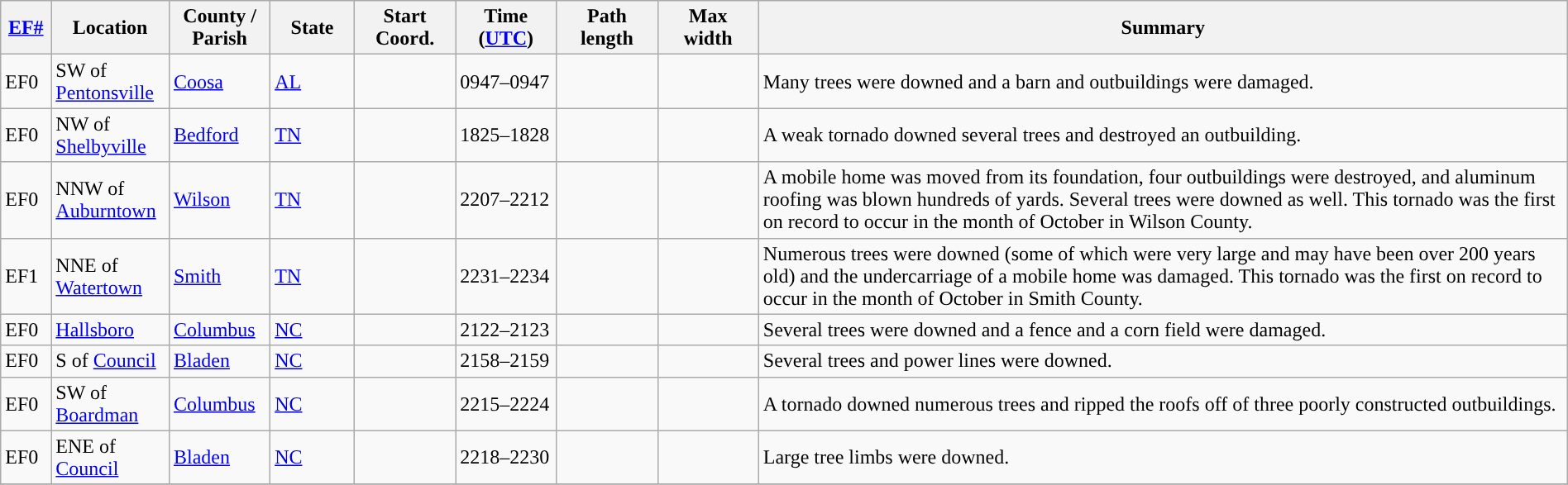<table class="wikitable sortable" style="width:100%;">
<tr>
<th scope="col" width="3%" align="center"><a href='#'>EF#</a></th>
<th scope="col" width="7%" align="center" class="unsortable">Location</th>
<th scope="col" width="6%" align="center" class="unsortable">County / Parish</th>
<th scope="col" width="5%" align="center">State</th>
<th scope="col" width="6%" align="center">Start Coord.</th>
<th scope="col" width="6%" align="center">Time (<a href='#'>UTC</a>)</th>
<th scope="col" width="6%" align="center">Path length</th>
<th scope="col" width="6%" align="center">Max width</th>
<th scope="col" width="48%" class="unsortable" align="center">Summary</th>
</tr>
<tr>
<td>EF0</td>
<td>SW of <a href='#'>Pentonsville</a></td>
<td><a href='#'>Coosa</a></td>
<td><a href='#'>AL</a></td>
<td></td>
<td>0947–0947</td>
<td></td>
<td></td>
<td>Many trees were downed and a barn and outbuildings were damaged.</td>
</tr>
<tr>
<td>EF0</td>
<td>NW of <a href='#'>Shelbyville</a></td>
<td><a href='#'>Bedford</a></td>
<td><a href='#'>TN</a></td>
<td></td>
<td>1825–1828</td>
<td></td>
<td></td>
<td>A weak tornado downed several trees and destroyed an outbuilding.</td>
</tr>
<tr>
<td>EF0</td>
<td>NNW of <a href='#'>Auburntown</a></td>
<td><a href='#'>Wilson</a></td>
<td><a href='#'>TN</a></td>
<td></td>
<td>2207–2212</td>
<td></td>
<td></td>
<td>A mobile home was moved from its foundation, four outbuildings were destroyed, and aluminum roofing was blown hundreds of yards. Several trees were downed as well. This tornado was the first on record to occur in the month of October in Wilson County.</td>
</tr>
<tr>
<td>EF1</td>
<td>NNE of <a href='#'>Watertown</a></td>
<td><a href='#'>Smith</a></td>
<td><a href='#'>TN</a></td>
<td></td>
<td>2231–2234</td>
<td></td>
<td></td>
<td>Numerous trees were downed (some of which were very large and may have been over 200 years old) and the undercarriage of a mobile home was damaged. This tornado was the first on record to occur in the month of October in Smith County.</td>
</tr>
<tr>
<td>EF0</td>
<td><a href='#'>Hallsboro</a></td>
<td><a href='#'>Columbus</a></td>
<td><a href='#'>NC</a></td>
<td></td>
<td>2122–2123</td>
<td></td>
<td></td>
<td>Several trees were downed and a fence and a corn field were damaged.</td>
</tr>
<tr>
<td>EF0</td>
<td>S of <a href='#'>Council</a></td>
<td><a href='#'>Bladen</a></td>
<td><a href='#'>NC</a></td>
<td></td>
<td>2158–2159</td>
<td></td>
<td></td>
<td>Several trees and power lines were downed.</td>
</tr>
<tr>
<td>EF0</td>
<td>SW of <a href='#'>Boardman</a></td>
<td><a href='#'>Columbus</a></td>
<td><a href='#'>NC</a></td>
<td></td>
<td>2215–2224</td>
<td></td>
<td></td>
<td>A tornado downed numerous trees and ripped the roofs off of three poorly constructed outbuildings.</td>
</tr>
<tr>
<td>EF0</td>
<td>ENE of <a href='#'>Council</a></td>
<td><a href='#'>Bladen</a></td>
<td><a href='#'>NC</a></td>
<td></td>
<td>2218–2230</td>
<td></td>
<td></td>
<td>Large tree limbs were downed.</td>
</tr>
<tr>
</tr>
</table>
